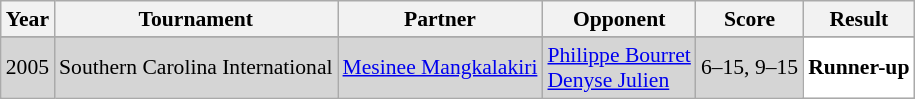<table class="sortable wikitable" style="font-size: 90%;">
<tr>
<th>Year</th>
<th>Tournament</th>
<th>Partner</th>
<th>Opponent</th>
<th>Score</th>
<th>Result</th>
</tr>
<tr>
</tr>
<tr style="background:#D5D5D5">
<td align="center">2005</td>
<td align="left">Southern Carolina International</td>
<td align="left"> <a href='#'>Mesinee Mangkalakiri</a></td>
<td align="left"> <a href='#'>Philippe Bourret</a><br> <a href='#'>Denyse Julien</a></td>
<td align="left">6–15, 9–15</td>
<td style="text-align:left; background:white"> <strong>Runner-up</strong></td>
</tr>
</table>
